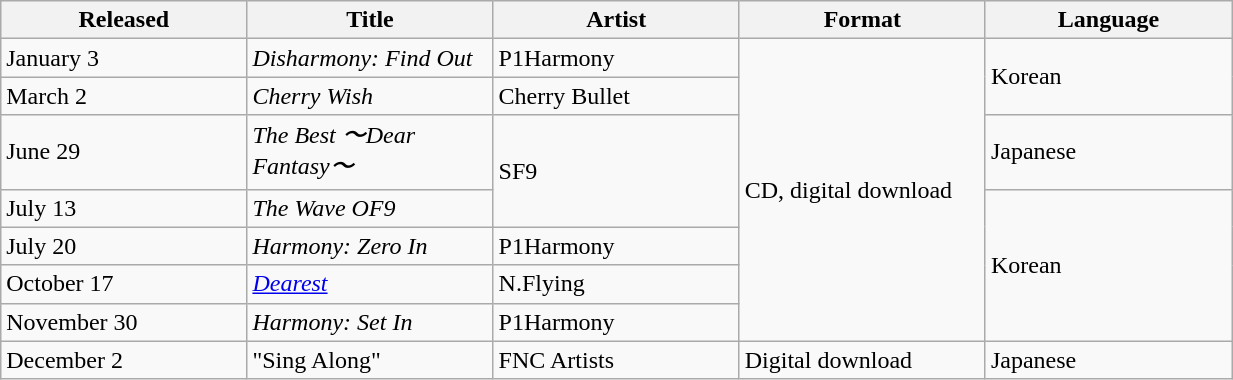<table class="wikitable sortable" align="left center" style="width:65%;">
<tr>
<th style="width:20%;">Released</th>
<th style="width:20%;">Title</th>
<th style="width:20%;">Artist</th>
<th style="width:20%;">Format</th>
<th style="width:20%;">Language</th>
</tr>
<tr>
<td>January 3</td>
<td><em>Disharmony: Find Out</em></td>
<td>P1Harmony</td>
<td rowspan="7">CD, digital download</td>
<td rowspan="2">Korean</td>
</tr>
<tr>
<td>March 2</td>
<td><em>Cherry Wish</em></td>
<td>Cherry Bullet</td>
</tr>
<tr>
<td>June 29</td>
<td><em>The Best 〜Dear Fantasy〜</em></td>
<td rowspan="2">SF9</td>
<td>Japanese</td>
</tr>
<tr>
<td>July 13</td>
<td><em>The Wave OF9</em></td>
<td rowspan="4">Korean</td>
</tr>
<tr>
<td>July 20</td>
<td><em>Harmony: Zero In</em></td>
<td>P1Harmony</td>
</tr>
<tr>
<td>October 17</td>
<td><em><a href='#'>Dearest</a></em></td>
<td>N.Flying</td>
</tr>
<tr>
<td>November 30</td>
<td><em>Harmony: Set In</em></td>
<td>P1Harmony</td>
</tr>
<tr>
<td>December 2</td>
<td>"Sing Along"</td>
<td>FNC Artists</td>
<td>Digital download</td>
<td>Japanese</td>
</tr>
</table>
